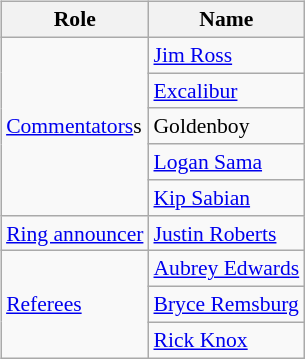<table class=wikitable style="font-size:90%; margin: 0.5em 0 0.5em 1em; float: right; clear: right;">
<tr>
<th>Role</th>
<th>Name</th>
</tr>
<tr>
<td rowspan=5><a href='#'>Commentators</a>s</td>
<td><a href='#'>Jim Ross</a> </td>
</tr>
<tr>
<td><a href='#'>Excalibur</a> </td>
</tr>
<tr>
<td>Goldenboy </td>
</tr>
<tr>
<td><a href='#'>Logan Sama</a> </td>
</tr>
<tr>
<td><a href='#'>Kip Sabian</a> </td>
</tr>
<tr>
<td rowspan=1><a href='#'>Ring announcer</a></td>
<td><a href='#'>Justin Roberts</a></td>
</tr>
<tr>
<td rowspan=3><a href='#'>Referees</a></td>
<td><a href='#'>Aubrey Edwards</a></td>
</tr>
<tr>
<td><a href='#'>Bryce Remsburg</a></td>
</tr>
<tr>
<td><a href='#'>Rick Knox</a></td>
</tr>
</table>
